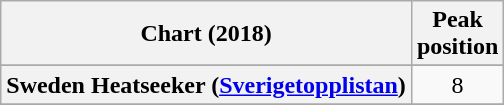<table class="wikitable sortable plainrowheaders" style="text-align:center">
<tr>
<th>Chart (2018)</th>
<th>Peak<br>position</th>
</tr>
<tr>
</tr>
<tr>
<th scope="row">Sweden Heatseeker (<a href='#'>Sverigetopplistan</a>)</th>
<td>8</td>
</tr>
<tr>
</tr>
</table>
